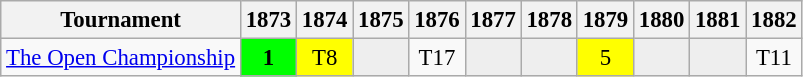<table class="wikitable" style="font-size:95%;text-align:center;">
<tr>
<th>Tournament</th>
<th>1873</th>
<th>1874</th>
<th>1875</th>
<th>1876</th>
<th>1877</th>
<th>1878</th>
<th>1879</th>
<th>1880</th>
<th>1881</th>
<th>1882</th>
</tr>
<tr>
<td align=left><a href='#'>The Open Championship</a></td>
<td style="background:lime;"><strong>1</strong></td>
<td style="background:yellow;">T8</td>
<td style="background:#eeeeee;"></td>
<td>T17</td>
<td style="background:#eeeeee;"></td>
<td style="background:#eeeeee;"></td>
<td style="background:yellow;">5</td>
<td style="background:#eeeeee;"></td>
<td style="background:#eeeeee;"></td>
<td>T11</td>
</tr>
</table>
